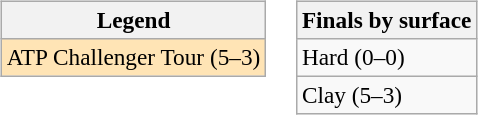<table>
<tr valign=top>
<td><br><table class="wikitable" style=font-size:97%>
<tr>
<th>Legend</th>
</tr>
<tr bgcolor=moccasin>
<td>ATP Challenger Tour (5–3)</td>
</tr>
</table>
</td>
<td><br><table class="wikitable" style=font-size:97%>
<tr>
<th>Finals by surface</th>
</tr>
<tr>
<td>Hard (0–0)</td>
</tr>
<tr>
<td>Clay (5–3)</td>
</tr>
</table>
</td>
</tr>
</table>
